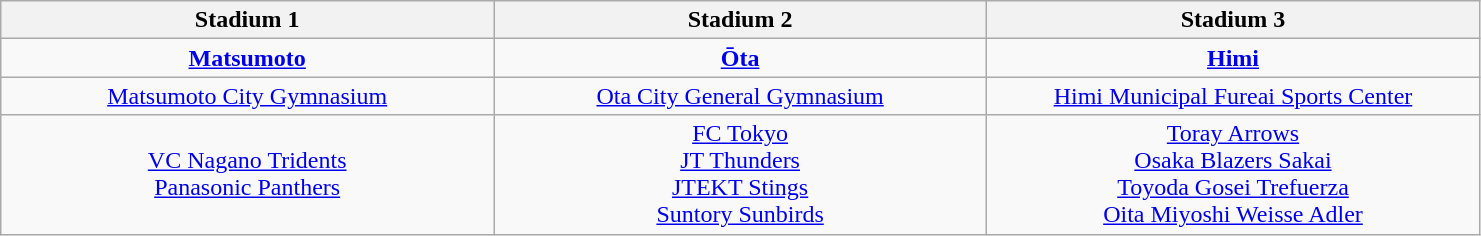<table class=wikitable style=text-align:center>
<tr>
<th width=25%>Stadium 1</th>
<th width=25%>Stadium 2</th>
<th width=25%>Stadium 3</th>
</tr>
<tr>
<td><strong><a href='#'>Matsumoto</a></strong></td>
<td><strong><a href='#'>Ōta</a></strong></td>
<td><strong><a href='#'>Himi</a></strong></td>
</tr>
<tr>
<td><a href='#'>Matsumoto City Gymnasium</a></td>
<td><a href='#'>Ota City General Gymnasium</a></td>
<td><a href='#'>Himi Municipal Fureai Sports Center</a></td>
</tr>
<tr>
<td><a href='#'>VC Nagano Tridents</a><br><a href='#'>Panasonic Panthers</a><br></td>
<td><a href='#'>FC Tokyo</a><br><a href='#'>JT Thunders</a><br> <a href='#'>JTEKT Stings</a><br> <a href='#'>Suntory Sunbirds</a></td>
<td><a href='#'>Toray Arrows</a><br> <a href='#'>Osaka Blazers Sakai</a><br> <a href='#'>Toyoda Gosei Trefuerza</a><br> <a href='#'>Oita Miyoshi Weisse Adler</a></td>
</tr>
</table>
